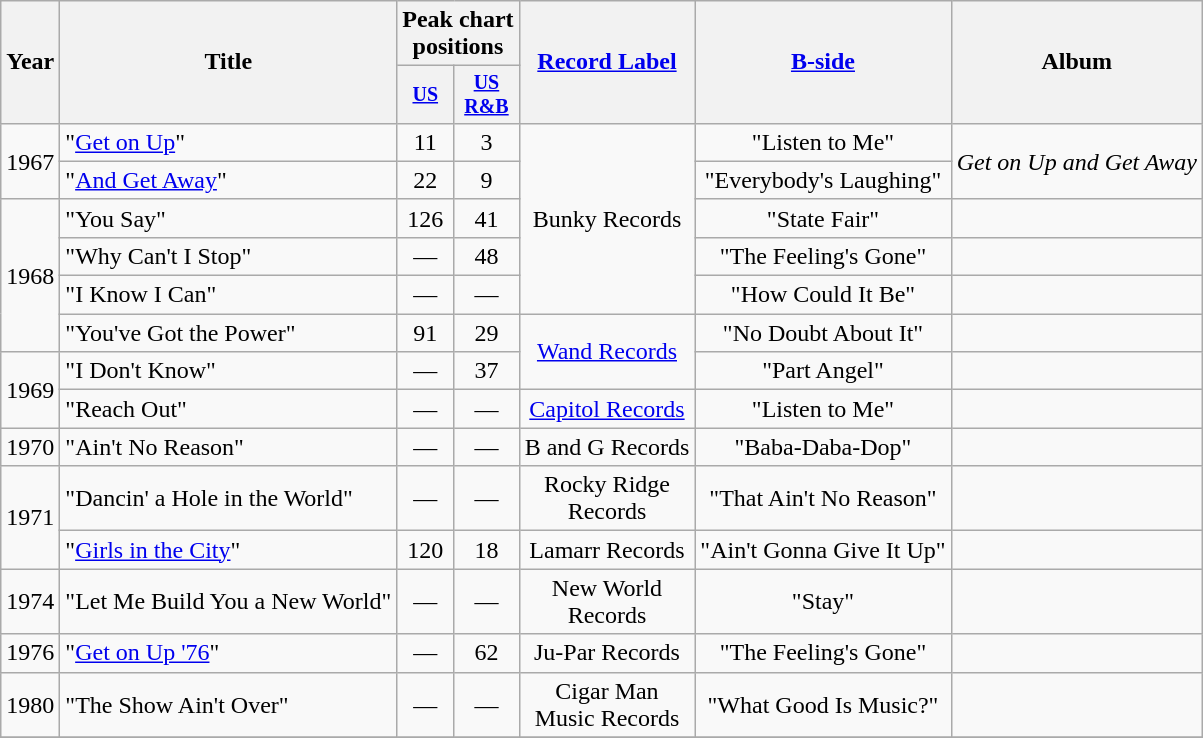<table class="wikitable" style=text-align:center;>
<tr>
<th rowspan="2">Year</th>
<th rowspan="2">Title</th>
<th colspan="2">Peak chart<br>positions</th>
<th rowspan="2"><a href='#'>Record Label</a></th>
<th rowspan="2"><a href='#'>B-side</a></th>
<th rowspan="2">Album</th>
</tr>
<tr style="font-size:smaller;">
<th align=centre><a href='#'>US</a></th>
<th align=centre><a href='#'>US<br>R&B</a></th>
</tr>
<tr>
<td rowspan="2">1967</td>
<td align=left>"<a href='#'>Get on Up</a>"</td>
<td>11</td>
<td>3</td>
<td rowspan="5">Bunky Records</td>
<td>"Listen to Me"</td>
<td rowspan="2"><em>Get on Up and Get Away</em></td>
</tr>
<tr>
<td align=left>"<a href='#'>And Get Away</a>"</td>
<td>22</td>
<td>9</td>
<td>"Everybody's Laughing"</td>
</tr>
<tr>
<td rowspan="4">1968</td>
<td align=left>"You Say"</td>
<td>126</td>
<td>41</td>
<td>"State Fair"</td>
<td rowspan="1"></td>
</tr>
<tr>
<td align=left>"Why Can't I Stop"</td>
<td>—</td>
<td>48</td>
<td>"The Feeling's Gone"</td>
<td rowspan="1"></td>
</tr>
<tr>
<td align=left>"I Know I Can"</td>
<td>—</td>
<td>—</td>
<td>"How Could It Be"</td>
<td rowspan="1"></td>
</tr>
<tr>
<td align=left>"You've Got the Power"</td>
<td>91</td>
<td>29</td>
<td rowspan="2"><a href='#'>Wand Records</a></td>
<td>"No Doubt About It"</td>
<td rowspan="1"></td>
</tr>
<tr>
<td rowspan="2">1969</td>
<td align=left>"I Don't Know"</td>
<td>—</td>
<td>37</td>
<td>"Part Angel"</td>
<td rowspan="1"></td>
</tr>
<tr>
<td align=left>"Reach Out"</td>
<td>—</td>
<td>—</td>
<td rowspan="1"><a href='#'>Capitol Records</a></td>
<td>"Listen to Me"</td>
<td rowspan="1"></td>
</tr>
<tr>
<td rowspan="1">1970</td>
<td align=left>"Ain't No Reason"</td>
<td>—</td>
<td>—</td>
<td rowspan="1">B and G Records</td>
<td>"Baba-Daba-Dop"</td>
<td rowspan="1"></td>
</tr>
<tr>
<td rowspan="2">1971</td>
<td align=left>"Dancin' a Hole in the World"</td>
<td>—</td>
<td>—</td>
<td rowspan="1">Rocky Ridge<br>Records</td>
<td>"That Ain't No Reason"</td>
<td rowspan="1"></td>
</tr>
<tr>
<td align=left>"<a href='#'>Girls in the City</a>"</td>
<td>120</td>
<td>18</td>
<td rowspan="1">Lamarr Records</td>
<td>"Ain't Gonna Give It Up"</td>
<td rowspan="1"></td>
</tr>
<tr>
<td rowspan="1">1974</td>
<td align=left>"Let Me Build You a New World"</td>
<td>—</td>
<td>—</td>
<td rowspan="1">New World<br>Records</td>
<td>"Stay"</td>
<td rowspan="1"></td>
</tr>
<tr>
<td rowspan="1">1976</td>
<td align=left>"<a href='#'>Get on Up '76</a>"</td>
<td>—</td>
<td>62</td>
<td rowspan="1">Ju-Par Records</td>
<td>"The Feeling's Gone"</td>
<td rowspan="1"></td>
</tr>
<tr>
<td rowspan="1">1980</td>
<td align=left>"The Show Ain't Over"</td>
<td>—</td>
<td>—</td>
<td rowspan="1">Cigar Man<br>Music Records</td>
<td>"What Good Is Music?"</td>
<td rowspan="1"></td>
</tr>
<tr>
</tr>
</table>
